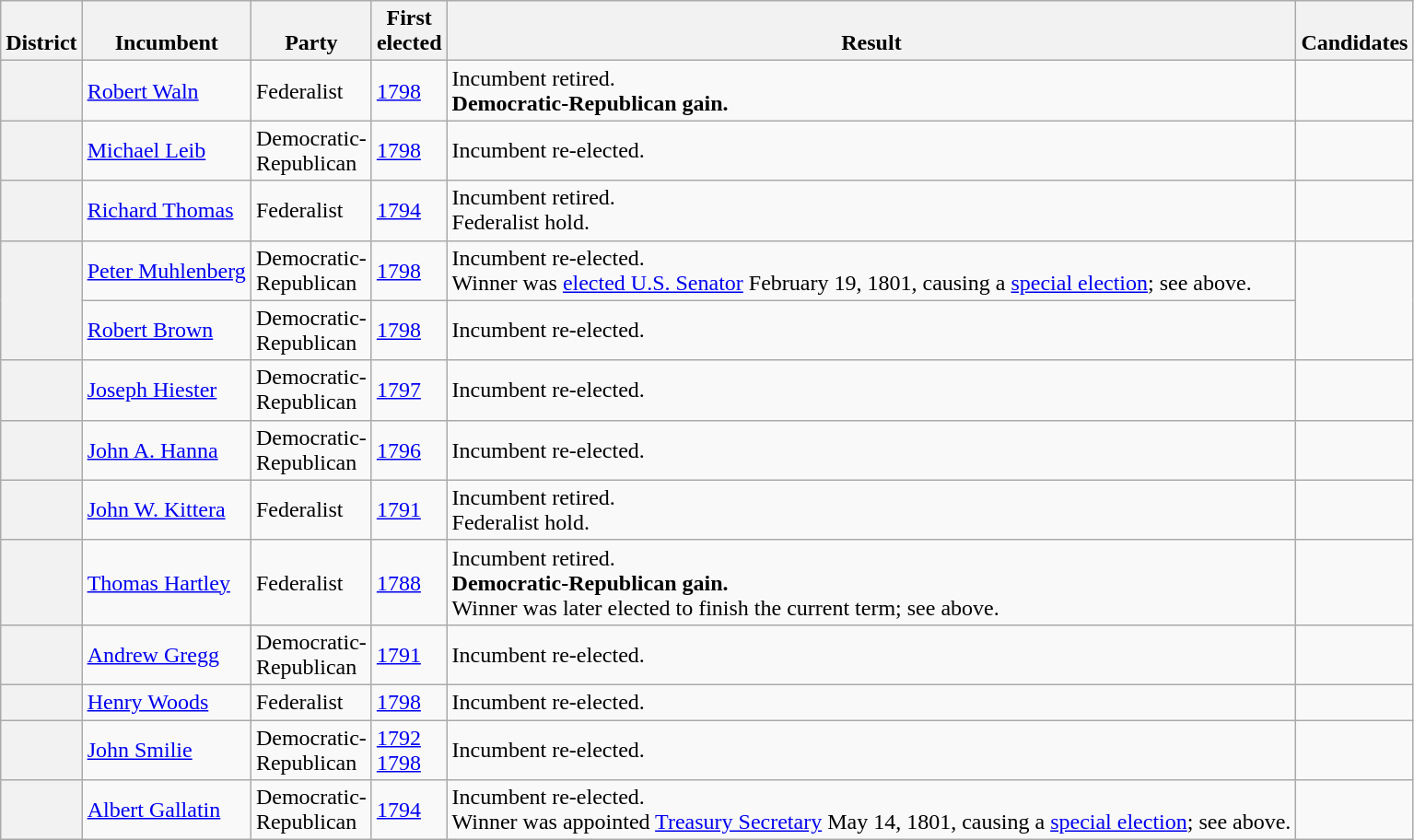<table class=wikitable>
<tr valign=bottom>
<th>District</th>
<th>Incumbent</th>
<th>Party</th>
<th>First<br>elected</th>
<th>Result</th>
<th>Candidates</th>
</tr>
<tr>
<th></th>
<td><a href='#'>Robert Waln</a></td>
<td>Federalist</td>
<td><a href='#'>1798 </a></td>
<td>Incumbent retired.<br><strong>Democratic-Republican gain.</strong></td>
<td nowrap></td>
</tr>
<tr>
<th></th>
<td><a href='#'>Michael Leib</a></td>
<td>Democratic-<br>Republican</td>
<td><a href='#'>1798</a></td>
<td>Incumbent re-elected.</td>
<td nowrap></td>
</tr>
<tr>
<th></th>
<td><a href='#'>Richard Thomas</a></td>
<td>Federalist</td>
<td><a href='#'>1794</a></td>
<td>Incumbent retired.<br>Federalist hold.</td>
<td nowrap></td>
</tr>
<tr>
<th rowspan=2><br></th>
<td><a href='#'>Peter Muhlenberg</a></td>
<td>Democratic-<br>Republican</td>
<td><a href='#'>1798</a></td>
<td>Incumbent re-elected.<br>Winner was <a href='#'>elected U.S. Senator</a> February 19, 1801, causing a <a href='#'>special election</a>; see above.</td>
<td rowspan=2 nowrap></td>
</tr>
<tr>
<td><a href='#'>Robert Brown</a></td>
<td>Democratic-<br>Republican</td>
<td><a href='#'>1798 </a></td>
<td>Incumbent re-elected.</td>
</tr>
<tr>
<th></th>
<td><a href='#'>Joseph Hiester</a></td>
<td>Democratic-<br>Republican</td>
<td><a href='#'>1797 </a></td>
<td>Incumbent re-elected.</td>
<td nowrap></td>
</tr>
<tr>
<th></th>
<td><a href='#'>John A. Hanna</a></td>
<td>Democratic-<br>Republican</td>
<td><a href='#'>1796</a></td>
<td>Incumbent re-elected.</td>
<td nowrap></td>
</tr>
<tr>
<th></th>
<td><a href='#'>John W. Kittera</a></td>
<td>Federalist</td>
<td><a href='#'>1791</a></td>
<td>Incumbent retired.<br>Federalist hold.</td>
<td nowrap></td>
</tr>
<tr>
<th></th>
<td><a href='#'>Thomas Hartley</a></td>
<td>Federalist</td>
<td><a href='#'>1788</a></td>
<td>Incumbent retired.<br><strong>Democratic-Republican gain.</strong><br>Winner was later elected to finish the current term; see above.</td>
<td nowrap></td>
</tr>
<tr>
<th></th>
<td><a href='#'>Andrew Gregg</a></td>
<td>Democratic-<br>Republican</td>
<td><a href='#'>1791</a></td>
<td>Incumbent re-elected.</td>
<td nowrap></td>
</tr>
<tr>
<th></th>
<td><a href='#'>Henry Woods</a></td>
<td>Federalist</td>
<td><a href='#'>1798</a></td>
<td>Incumbent re-elected.</td>
<td nowrap></td>
</tr>
<tr>
<th></th>
<td><a href='#'>John Smilie</a></td>
<td>Democratic-<br>Republican</td>
<td><a href='#'>1792</a><br><a href='#'>1798</a></td>
<td>Incumbent re-elected.</td>
<td nowrap></td>
</tr>
<tr>
<th></th>
<td><a href='#'>Albert Gallatin</a></td>
<td>Democratic-<br>Republican</td>
<td><a href='#'>1794</a></td>
<td>Incumbent re-elected.<br>Winner was appointed <a href='#'>Treasury Secretary</a> May 14, 1801, causing a <a href='#'>special election</a>; see above.</td>
<td nowrap></td>
</tr>
</table>
